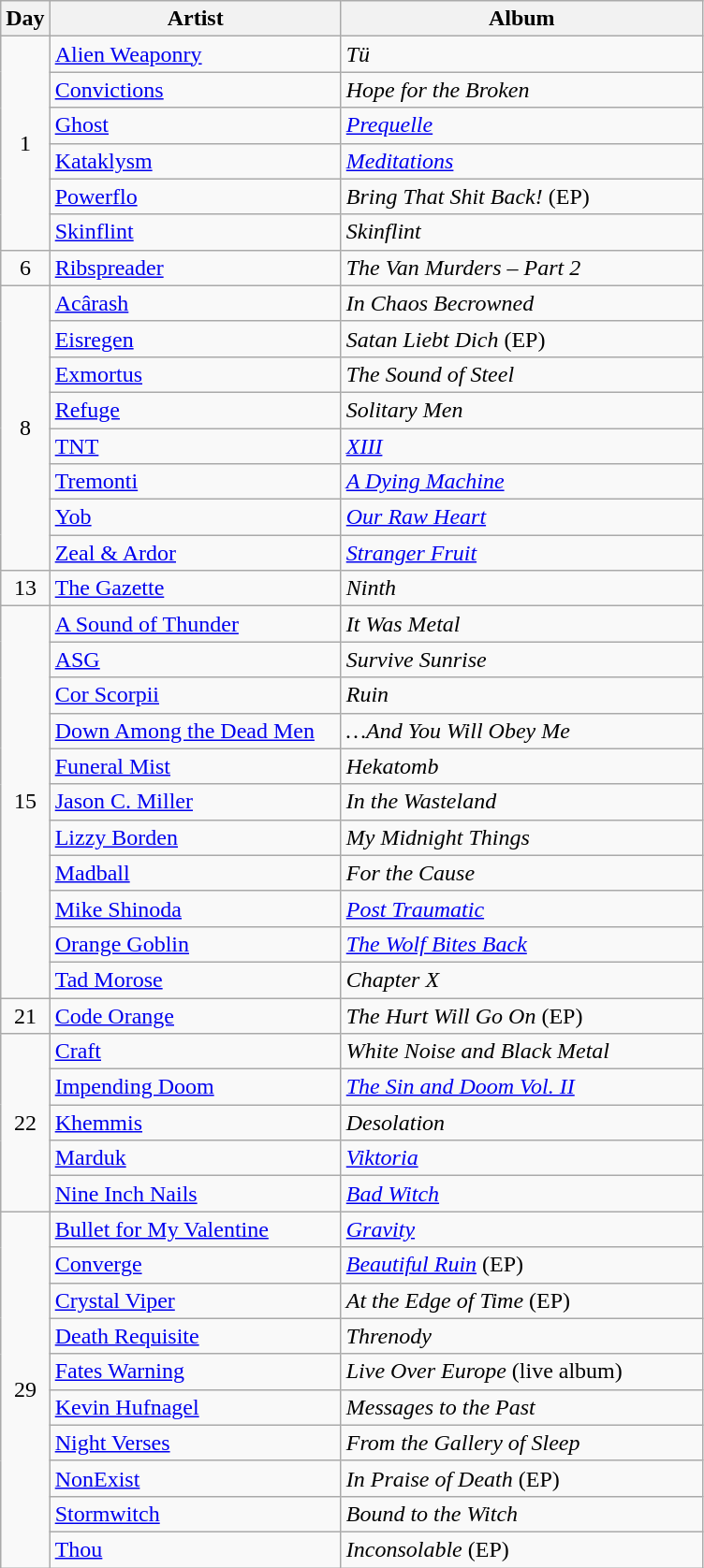<table class="wikitable">
<tr>
<th style="width:20px;">Day</th>
<th style="width:200px;">Artist</th>
<th style="width:250px;">Album</th>
</tr>
<tr>
<td style="text-align:center;" rowspan="6">1</td>
<td><a href='#'>Alien Weaponry</a></td>
<td><em>Tü</em></td>
</tr>
<tr>
<td><a href='#'>Convictions</a></td>
<td><em>Hope for the Broken</em></td>
</tr>
<tr>
<td><a href='#'>Ghost</a></td>
<td><em><a href='#'>Prequelle</a></em></td>
</tr>
<tr>
<td><a href='#'>Kataklysm</a></td>
<td><em><a href='#'>Meditations</a></em></td>
</tr>
<tr>
<td><a href='#'>Powerflo</a></td>
<td><em>Bring That Shit Back!</em> (EP)</td>
</tr>
<tr>
<td><a href='#'>Skinflint</a></td>
<td><em>Skinflint</em></td>
</tr>
<tr>
<td style="text-align:center;">6</td>
<td><a href='#'>Ribspreader</a></td>
<td><em>The Van Murders – Part 2</em></td>
</tr>
<tr>
<td style="text-align:center;" rowspan="8">8</td>
<td><a href='#'>Acârash</a></td>
<td><em>In Chaos Becrowned</em></td>
</tr>
<tr>
<td><a href='#'>Eisregen</a></td>
<td><em>Satan Liebt Dich</em> (EP)</td>
</tr>
<tr>
<td><a href='#'>Exmortus</a></td>
<td><em>The Sound of Steel</em></td>
</tr>
<tr>
<td><a href='#'>Refuge</a></td>
<td><em>Solitary Men</em></td>
</tr>
<tr>
<td><a href='#'>TNT</a></td>
<td><em><a href='#'>XIII</a></em></td>
</tr>
<tr>
<td><a href='#'>Tremonti</a></td>
<td><em><a href='#'>A Dying Machine</a></em></td>
</tr>
<tr>
<td><a href='#'>Yob</a></td>
<td><em><a href='#'>Our Raw Heart</a></em></td>
</tr>
<tr>
<td><a href='#'>Zeal & Ardor</a></td>
<td><em><a href='#'>Stranger Fruit</a></em></td>
</tr>
<tr>
<td style="text-align:center;">13</td>
<td><a href='#'>The Gazette</a></td>
<td><em>Ninth</em></td>
</tr>
<tr>
<td style="text-align:center;" rowspan="11">15</td>
<td><a href='#'>A Sound of Thunder</a></td>
<td><em>It Was Metal</em></td>
</tr>
<tr>
<td><a href='#'>ASG</a></td>
<td><em>Survive Sunrise</em></td>
</tr>
<tr>
<td><a href='#'>Cor Scorpii</a></td>
<td><em>Ruin</em></td>
</tr>
<tr>
<td><a href='#'>Down Among the Dead Men</a></td>
<td><em>…And You Will Obey Me</em></td>
</tr>
<tr>
<td><a href='#'>Funeral Mist</a></td>
<td><em>Hekatomb</em></td>
</tr>
<tr>
<td><a href='#'>Jason C. Miller</a></td>
<td><em>In the Wasteland</em></td>
</tr>
<tr>
<td><a href='#'>Lizzy Borden</a></td>
<td><em>My Midnight Things</em></td>
</tr>
<tr>
<td><a href='#'>Madball</a></td>
<td><em>For the Cause</em></td>
</tr>
<tr>
<td><a href='#'>Mike Shinoda</a></td>
<td><em><a href='#'>Post Traumatic</a></em></td>
</tr>
<tr>
<td><a href='#'>Orange Goblin</a></td>
<td><em><a href='#'>The Wolf Bites Back</a></em></td>
</tr>
<tr>
<td><a href='#'>Tad Morose</a></td>
<td><em>Chapter X</em></td>
</tr>
<tr>
<td style="text-align:center;" rowspan="1">21</td>
<td><a href='#'>Code Orange</a></td>
<td><em>The Hurt Will Go On</em> (EP)</td>
</tr>
<tr>
<td style="text-align:center;" rowspan="5">22</td>
<td><a href='#'>Craft</a></td>
<td><em>White Noise and Black Metal</em></td>
</tr>
<tr>
<td><a href='#'>Impending Doom</a></td>
<td><em><a href='#'>The Sin and Doom Vol. II</a></em></td>
</tr>
<tr>
<td><a href='#'>Khemmis</a></td>
<td><em>Desolation</em></td>
</tr>
<tr>
<td><a href='#'>Marduk</a></td>
<td><em><a href='#'>Viktoria</a></em></td>
</tr>
<tr>
<td><a href='#'>Nine Inch Nails</a></td>
<td><em><a href='#'>Bad Witch</a></em></td>
</tr>
<tr>
<td style="text-align:center;" rowspan="10">29</td>
<td><a href='#'>Bullet for My Valentine</a></td>
<td><em><a href='#'>Gravity</a></em></td>
</tr>
<tr>
<td><a href='#'>Converge</a></td>
<td><em><a href='#'>Beautiful Ruin</a></em> (EP)</td>
</tr>
<tr>
<td><a href='#'>Crystal Viper</a></td>
<td><em>At the Edge of Time</em> (EP)</td>
</tr>
<tr>
<td><a href='#'>Death Requisite</a></td>
<td><em>Threnody</em></td>
</tr>
<tr>
<td><a href='#'>Fates Warning</a></td>
<td><em>Live Over Europe</em> (live album)</td>
</tr>
<tr>
<td><a href='#'>Kevin Hufnagel</a></td>
<td><em>Messages to the Past</em></td>
</tr>
<tr>
<td><a href='#'>Night Verses</a></td>
<td><em>From the Gallery of Sleep</em></td>
</tr>
<tr>
<td><a href='#'>NonExist</a></td>
<td><em>In Praise of Death</em> (EP)</td>
</tr>
<tr>
<td><a href='#'>Stormwitch</a></td>
<td><em>Bound to the Witch</em></td>
</tr>
<tr>
<td><a href='#'>Thou</a></td>
<td><em>Inconsolable</em> (EP)</td>
</tr>
</table>
